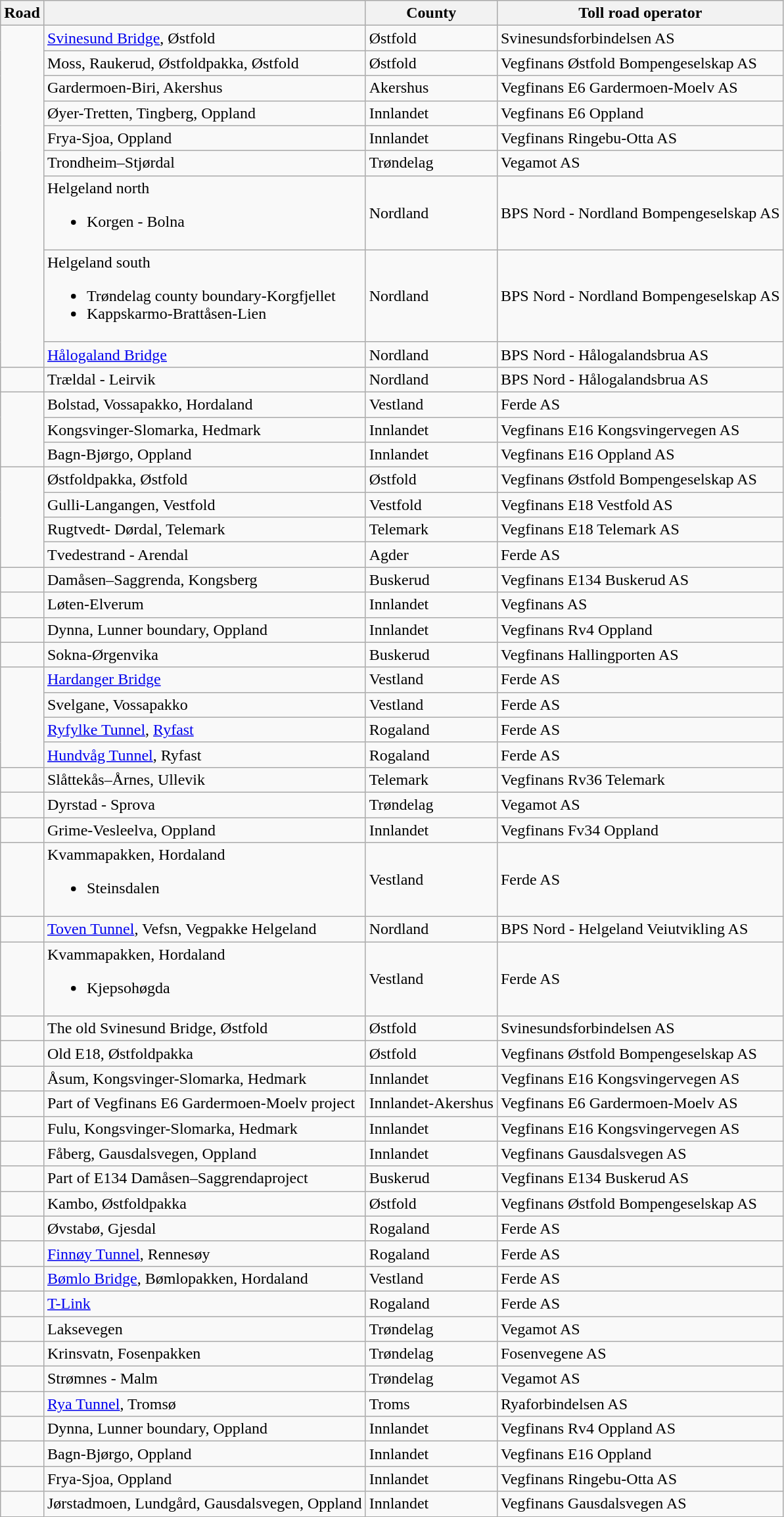<table class="wikitable">
<tr>
<th>Road</th>
<th></th>
<th>County</th>
<th>Toll road operator</th>
</tr>
<tr>
<td rowspan="9"></td>
<td> <a href='#'>Svinesund Bridge</a>, Østfold</td>
<td>Østfold</td>
<td>Svinesundsforbindelsen AS</td>
</tr>
<tr>
<td>Moss, Raukerud, Østfoldpakka, Østfold</td>
<td>Østfold</td>
<td>Vegfinans Østfold Bompengeselskap AS</td>
</tr>
<tr>
<td>Gardermoen-Biri, Akershus</td>
<td>Akershus</td>
<td>Vegfinans E6 Gardermoen-Moelv AS</td>
</tr>
<tr>
<td>Øyer-Tretten, Tingberg, Oppland</td>
<td>Innlandet</td>
<td>Vegfinans E6 Oppland</td>
</tr>
<tr>
<td>Frya-Sjoa, Oppland</td>
<td>Innlandet</td>
<td>Vegfinans Ringebu-Otta AS</td>
</tr>
<tr>
<td>Trondheim–Stjørdal</td>
<td>Trøndelag</td>
<td>Vegamot AS</td>
</tr>
<tr>
<td>Helgeland north<br><ul><li>Korgen - Bolna</li></ul></td>
<td>Nordland</td>
<td>BPS Nord - Nordland Bompengeselskap AS</td>
</tr>
<tr>
<td>Helgeland south<br><ul><li>Trøndelag county boundary-Korgfjellet</li><li>Kappskarmo-Brattåsen-Lien</li></ul></td>
<td>Nordland</td>
<td>BPS Nord - Nordland Bompengeselskap AS</td>
</tr>
<tr>
<td> <a href='#'>Hålogaland Bridge</a></td>
<td>Nordland</td>
<td>BPS Nord - Hålogalandsbrua AS</td>
</tr>
<tr>
<td></td>
<td>Trældal - Leirvik</td>
<td>Nordland</td>
<td>BPS Nord - Hålogalandsbrua AS</td>
</tr>
<tr>
<td rowspan="3"></td>
<td>Bolstad, Vossapakko, Hordaland</td>
<td>Vestland</td>
<td>Ferde AS</td>
</tr>
<tr>
<td>Kongsvinger-Slomarka, Hedmark</td>
<td>Innlandet</td>
<td>Vegfinans E16 Kongsvingervegen AS</td>
</tr>
<tr>
<td>Bagn-Bjørgo, Oppland</td>
<td>Innlandet</td>
<td>Vegfinans E16 Oppland AS</td>
</tr>
<tr>
<td rowspan="4"></td>
<td>Østfoldpakka, Østfold</td>
<td>Østfold</td>
<td>Vegfinans Østfold Bompengeselskap AS</td>
</tr>
<tr>
<td>Gulli-Langangen, Vestfold</td>
<td>Vestfold</td>
<td>Vegfinans E18 Vestfold AS</td>
</tr>
<tr>
<td>Rugtvedt- Dørdal, Telemark</td>
<td>Telemark</td>
<td>Vegfinans E18 Telemark AS</td>
</tr>
<tr>
<td>Tvedestrand - Arendal</td>
<td>Agder</td>
<td>Ferde AS</td>
</tr>
<tr>
<td></td>
<td>Damåsen–Saggrenda, Kongsberg</td>
<td>Buskerud</td>
<td>Vegfinans E134 Buskerud AS</td>
</tr>
<tr>
<td></td>
<td>Løten-Elverum</td>
<td>Innlandet</td>
<td>Vegfinans AS</td>
</tr>
<tr>
<td></td>
<td>Dynna, Lunner boundary, Oppland</td>
<td>Innlandet</td>
<td>Vegfinans Rv4 Oppland</td>
</tr>
<tr>
<td></td>
<td>Sokna-Ørgenvika</td>
<td>Buskerud</td>
<td>Vegfinans Hallingporten AS</td>
</tr>
<tr>
<td rowspan="4"></td>
<td> <a href='#'>Hardanger Bridge</a></td>
<td>Vestland</td>
<td>Ferde AS</td>
</tr>
<tr>
<td>Svelgane, Vossapakko</td>
<td>Vestland</td>
<td>Ferde AS</td>
</tr>
<tr>
<td><a href='#'>Ryfylke Tunnel</a>, <a href='#'>Ryfast</a></td>
<td>Rogaland</td>
<td>Ferde AS</td>
</tr>
<tr>
<td><a href='#'>Hundvåg Tunnel</a>, Ryfast</td>
<td>Rogaland</td>
<td>Ferde AS</td>
</tr>
<tr>
<td></td>
<td>Slåttekås–Årnes, Ullevik</td>
<td>Telemark</td>
<td>Vegfinans Rv36 Telemark</td>
</tr>
<tr>
<td></td>
<td>Dyrstad - Sprova</td>
<td>Trøndelag</td>
<td>Vegamot AS</td>
</tr>
<tr>
<td></td>
<td>Grime-Vesleelva, Oppland</td>
<td>Innlandet</td>
<td>Vegfinans Fv34 Oppland</td>
</tr>
<tr>
<td></td>
<td>Kvammapakken, Hordaland<br><ul><li>Steinsdalen</li></ul></td>
<td>Vestland</td>
<td>Ferde AS</td>
</tr>
<tr>
<td></td>
<td> <a href='#'>Toven Tunnel</a>, Vefsn, Vegpakke Helgeland</td>
<td>Nordland</td>
<td>BPS Nord - Helgeland Veiutvikling AS</td>
</tr>
<tr>
<td></td>
<td>Kvammapakken, Hordaland<br><ul><li>Kjepsohøgda</li></ul></td>
<td>Vestland</td>
<td>Ferde AS</td>
</tr>
<tr>
<td></td>
<td> The old Svinesund Bridge, Østfold</td>
<td>Østfold</td>
<td>Svinesundsforbindelsen AS</td>
</tr>
<tr>
<td></td>
<td>Old E18, Østfoldpakka</td>
<td>Østfold</td>
<td>Vegfinans Østfold Bompengeselskap AS</td>
</tr>
<tr>
<td></td>
<td>Åsum, Kongsvinger-Slomarka, Hedmark</td>
<td>Innlandet</td>
<td>Vegfinans E16 Kongsvingervegen AS</td>
</tr>
<tr>
<td></td>
<td>Part of Vegfinans E6 Gardermoen-Moelv project</td>
<td>Innlandet-Akershus</td>
<td>Vegfinans E6 Gardermoen-Moelv AS</td>
</tr>
<tr>
<td></td>
<td>Fulu, Kongsvinger-Slomarka, Hedmark</td>
<td>Innlandet</td>
<td>Vegfinans E16 Kongsvingervegen AS</td>
</tr>
<tr>
<td></td>
<td>Fåberg, Gausdalsvegen, Oppland</td>
<td>Innlandet</td>
<td>Vegfinans Gausdalsvegen AS</td>
</tr>
<tr>
<td></td>
<td>Part of  E134 Damåsen–Saggrendaproject</td>
<td>Buskerud</td>
<td>Vegfinans E134 Buskerud AS</td>
</tr>
<tr>
<td></td>
<td>Kambo, Østfoldpakka</td>
<td>Østfold</td>
<td>Vegfinans Østfold Bompengeselskap AS</td>
</tr>
<tr>
<td></td>
<td>Øvstabø, Gjesdal</td>
<td>Rogaland</td>
<td>Ferde AS</td>
</tr>
<tr>
<td></td>
<td> <a href='#'>Finnøy Tunnel</a>, Rennesøy</td>
<td>Rogaland</td>
<td>Ferde AS</td>
</tr>
<tr>
<td></td>
<td><a href='#'>Bømlo Bridge</a>, Bømlopakken, Hordaland</td>
<td>Vestland</td>
<td>Ferde AS</td>
</tr>
<tr>
<td></td>
<td> <a href='#'>T-Link</a></td>
<td>Rogaland</td>
<td>Ferde AS</td>
</tr>
<tr>
<td></td>
<td>Laksevegen</td>
<td>Trøndelag</td>
<td>Vegamot AS</td>
</tr>
<tr>
<td></td>
<td>Krinsvatn, Fosenpakken</td>
<td>Trøndelag</td>
<td>Fosenvegene AS</td>
</tr>
<tr>
<td></td>
<td>Strømnes - Malm</td>
<td>Trøndelag</td>
<td>Vegamot AS</td>
</tr>
<tr>
<td></td>
<td> <a href='#'>Rya Tunnel</a>, Tromsø</td>
<td>Troms</td>
<td>Ryaforbindelsen AS</td>
</tr>
<tr>
<td></td>
<td>Dynna, Lunner boundary, Oppland</td>
<td>Innlandet</td>
<td>Vegfinans Rv4 Oppland AS</td>
</tr>
<tr>
<td></td>
<td>Bagn-Bjørgo, Oppland</td>
<td>Innlandet</td>
<td>Vegfinans E16 Oppland</td>
</tr>
<tr>
<td></td>
<td>Frya-Sjoa, Oppland</td>
<td>Innlandet</td>
<td>Vegfinans Ringebu-Otta AS</td>
</tr>
<tr>
<td></td>
<td>Jørstadmoen, Lundgård, Gausdalsvegen, Oppland</td>
<td>Innlandet</td>
<td>Vegfinans Gausdalsvegen AS</td>
</tr>
</table>
